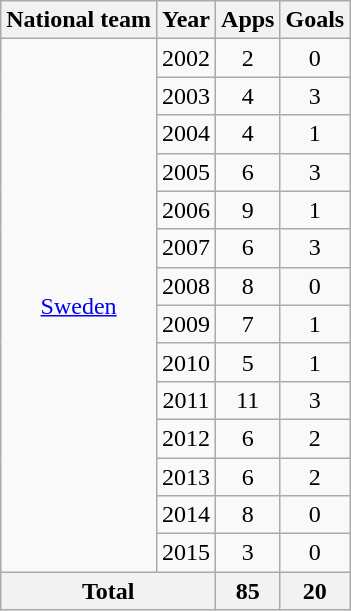<table class="wikitable" style="text-align:center">
<tr>
<th>National team</th>
<th>Year</th>
<th>Apps</th>
<th>Goals</th>
</tr>
<tr>
<td rowspan="14"><a href='#'>Sweden</a></td>
<td>2002</td>
<td>2</td>
<td>0</td>
</tr>
<tr>
<td>2003</td>
<td>4</td>
<td>3</td>
</tr>
<tr>
<td>2004</td>
<td>4</td>
<td>1</td>
</tr>
<tr>
<td>2005</td>
<td>6</td>
<td>3</td>
</tr>
<tr>
<td>2006</td>
<td>9</td>
<td>1</td>
</tr>
<tr>
<td>2007</td>
<td>6</td>
<td>3</td>
</tr>
<tr>
<td>2008</td>
<td>8</td>
<td>0</td>
</tr>
<tr>
<td>2009</td>
<td>7</td>
<td>1</td>
</tr>
<tr>
<td>2010</td>
<td>5</td>
<td>1</td>
</tr>
<tr>
<td>2011</td>
<td>11</td>
<td>3</td>
</tr>
<tr>
<td>2012</td>
<td>6</td>
<td>2</td>
</tr>
<tr>
<td>2013</td>
<td>6</td>
<td>2</td>
</tr>
<tr>
<td>2014</td>
<td>8</td>
<td>0</td>
</tr>
<tr>
<td>2015</td>
<td>3</td>
<td>0</td>
</tr>
<tr>
<th colspan="2">Total</th>
<th>85</th>
<th>20</th>
</tr>
</table>
